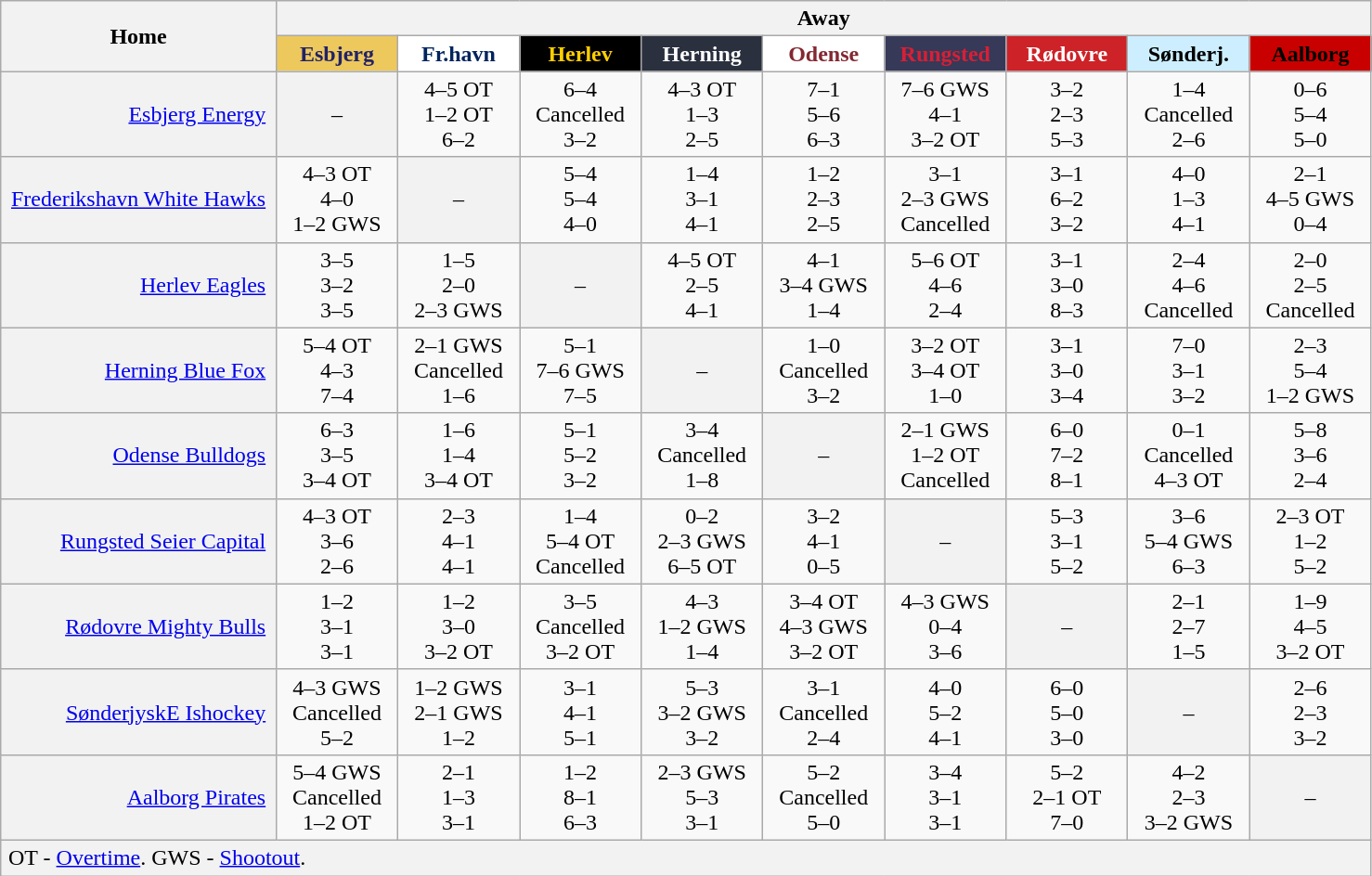<table class="wikitable" style="margin-left:1em; text-align:center;">
<tr>
<th rowspan="2">Home</th>
<th colspan="11">Away</th>
</tr>
<tr>
<th style="width:80px; background:#EDC85D; color:#222266;">Esbjerg</th>
<th style="width:80px; background:white; color:#00245D;">Fr.havn</th>
<th style="width:80px; background:black; color:#FFCF00;">Herlev</th>
<th style="width:80px; background:#2A303E; color:white;">Herning</th>
<th style="width:80px; background:white; color:#832831;">Odense</th>
<th style="width:80px; background:#363958; color:#D81F35;">Rungsted</th>
<th style="width:80px; background:#CD2228; color:white;">Rødovre</th>
<th style="width:80px; background:#CCEEFF; color:black;">Sønderj.</th>
<th style="width:80px; background:#C90000; color:black;">Aalborg</th>
</tr>
<tr>
<td style="text-align:right; padding-left:7px; padding-right:7px; background:#F2F2F2;"><a href='#'>Esbjerg Energy</a></td>
<td style="background:#F2F2F2;">–</td>
<td>4–5 OT<br>1–2 OT<br>6–2</td>
<td>6–4<br>Cancelled<br>3–2</td>
<td>4–3 OT<br>1–3<br>2–5</td>
<td>7–1<br>5–6<br>6–3</td>
<td>7–6 GWS<br>4–1<br>3–2 OT</td>
<td>3–2<br>2–3<br>5–3</td>
<td>1–4<br>Cancelled<br>2–6</td>
<td>0–6<br>5–4<br>5–0</td>
</tr>
<tr>
<td style="text-align:right; padding-left:7px; padding-right:7px; background:#F2F2F2;"><a href='#'>Frederikshavn White Hawks</a></td>
<td>4–3 OT<br>4–0<br>1–2 GWS</td>
<td style="background:#F2F2F2;">–</td>
<td>5–4<br>5–4<br>4–0</td>
<td>1–4<br>3–1<br>4–1</td>
<td>1–2<br>2–3<br>2–5</td>
<td>3–1<br>2–3 GWS<br>Cancelled</td>
<td>3–1<br>6–2<br>3–2</td>
<td>4–0<br>1–3<br>4–1</td>
<td>2–1<br>4–5 GWS<br>0–4</td>
</tr>
<tr>
<td style="text-align:right; padding-left:7px; padding-right:7px; background:#F2F2F2;"><a href='#'>Herlev Eagles</a></td>
<td>3–5<br>3–2<br>3–5</td>
<td>1–5<br>2–0<br>2–3 GWS</td>
<td style="background:#F2F2F2;">–</td>
<td>4–5 OT<br>2–5<br>4–1</td>
<td>4–1<br>3–4 GWS<br>1–4</td>
<td>5–6 OT<br>4–6<br>2–4</td>
<td>3–1<br>3–0<br>8–3</td>
<td>2–4<br>4–6<br>Cancelled</td>
<td>2–0<br>2–5<br>Cancelled</td>
</tr>
<tr>
<td style="text-align:right; padding-left:7px; padding-right:7px; background:#F2F2F2;"><a href='#'>Herning Blue Fox</a></td>
<td>5–4 OT<br>4–3<br>7–4</td>
<td>2–1 GWS<br>Cancelled<br>1–6</td>
<td>5–1<br>7–6 GWS<br>7–5</td>
<td style="background:#F2F2F2;">–</td>
<td>1–0<br>Cancelled<br>3–2</td>
<td>3–2 OT<br>3–4 OT<br>1–0</td>
<td>3–1<br>3–0<br>3–4</td>
<td>7–0<br>3–1<br>3–2</td>
<td>2–3<br>5–4<br>1–2 GWS</td>
</tr>
<tr>
<td style="text-align:right; padding-left:7px; padding-right:7px; background:#F2F2F2;"><a href='#'>Odense Bulldogs</a></td>
<td>6–3<br>3–5<br>3–4 OT</td>
<td>1–6<br>1–4<br>3–4 OT</td>
<td>5–1<br>5–2<br>3–2</td>
<td>3–4<br>Cancelled<br>1–8</td>
<td style="background:#F2F2F2;">–</td>
<td>2–1 GWS<br>1–2 OT<br>Cancelled</td>
<td>6–0<br>7–2<br>8–1</td>
<td>0–1<br>Cancelled<br>4–3 OT</td>
<td>5–8<br>3–6<br>2–4</td>
</tr>
<tr>
<td style="text-align:right; padding-left:7px; padding-right:7px; background:#F2F2F2;"><a href='#'>Rungsted Seier Capital</a></td>
<td>4–3 OT<br>3–6<br>2–6</td>
<td>2–3<br>4–1<br>4–1</td>
<td>1–4<br>5–4 OT<br>Cancelled</td>
<td>0–2<br>2–3 GWS<br>6–5 OT</td>
<td>3–2<br>4–1<br>0–5</td>
<td style="background:#F2F2F2;">–</td>
<td>5–3<br>3–1<br>5–2</td>
<td>3–6<br>5–4 GWS<br>6–3</td>
<td>2–3 OT<br>1–2<br>5–2</td>
</tr>
<tr>
<td style="text-align:right; padding-left:7px; padding-right:7px; background:#F2F2F2;"><a href='#'>Rødovre Mighty Bulls</a></td>
<td>1–2<br>3–1<br>3–1</td>
<td>1–2<br>3–0<br>3–2 OT</td>
<td>3–5<br>Cancelled<br>3–2 OT</td>
<td>4–3<br>1–2 GWS<br>1–4</td>
<td>3–4 OT<br>4–3 GWS<br>3–2 OT</td>
<td>4–3 GWS<br>0–4<br>3–6</td>
<td style="background:#F2F2F2;">–</td>
<td>2–1<br>2–7<br>1–5</td>
<td>1–9<br>4–5<br>3–2 OT</td>
</tr>
<tr>
<td style="text-align:right; padding-left:7px; padding-right:7px; background:#F2F2F2;"><a href='#'>SønderjyskE Ishockey</a></td>
<td>4–3 GWS<br>Cancelled<br>5–2</td>
<td>1–2 GWS<br>2–1 GWS<br>1–2</td>
<td>3–1<br>4–1<br>5–1</td>
<td>5–3<br>3–2 GWS<br>3–2</td>
<td>3–1<br>Cancelled<br>2–4</td>
<td>4–0<br>5–2<br>4–1</td>
<td>6–0<br>5–0<br>3–0</td>
<td style="background:#F2F2F2;">–</td>
<td>2–6<br>2–3<br>3–2</td>
</tr>
<tr>
<td style="text-align:right; padding-left:7px; padding-right:7px; background:#F2F2F2;"><a href='#'>Aalborg Pirates</a></td>
<td>5–4 GWS<br>Cancelled<br>1–2 OT</td>
<td>2–1<br>1–3<br>3–1</td>
<td>1–2<br>8–1<br>6–3</td>
<td>2–3 GWS<br>5–3<br>3–1</td>
<td>5–2<br>Cancelled<br>5–0</td>
<td>3–4<br>3–1<br>3–1</td>
<td>5–2<br>2–1 OT<br>7–0</td>
<td>4–2<br>2–3<br>3–2 GWS</td>
<td style="background:#F2F2F2;">–</td>
</tr>
<tr>
<td colspan="11" style="text-align:left; padding-left:5px; background:#F2F2F2;">OT - <a href='#'>Overtime</a>. GWS - <a href='#'>Shootout</a>.</td>
</tr>
</table>
